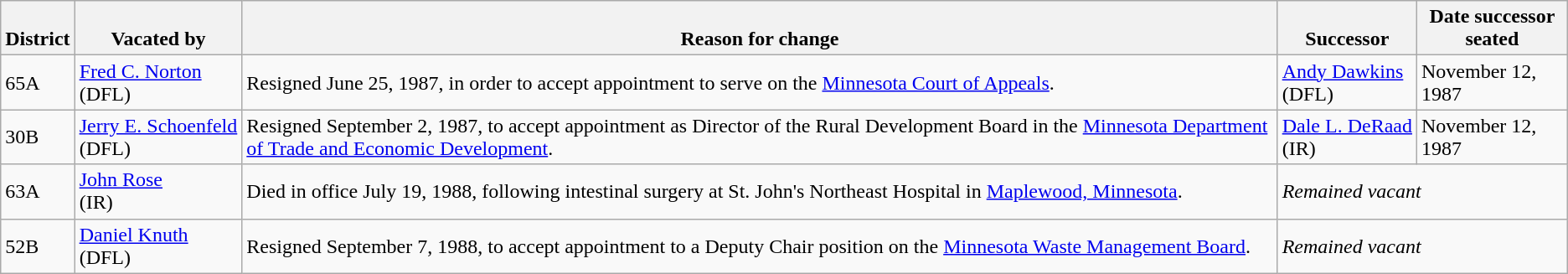<table class="wikitable sortable">
<tr style="vertical-align:bottom;">
<th>District</th>
<th>Vacated by</th>
<th>Reason for change</th>
<th>Successor</th>
<th>Date successor<br>seated</th>
</tr>
<tr>
<td>65A</td>
<td nowrap ><a href='#'>Fred C. Norton</a><br>(DFL)</td>
<td>Resigned June 25, 1987, in order to accept appointment to serve on the <a href='#'>Minnesota Court of Appeals</a>.</td>
<td nowrap ><a href='#'>Andy Dawkins</a><br>(DFL)</td>
<td>November 12, 1987</td>
</tr>
<tr>
<td>30B</td>
<td nowrap ><a href='#'>Jerry E. Schoenfeld</a><br>(DFL)</td>
<td>Resigned September 2, 1987, to accept appointment as Director of the Rural Development Board in the <a href='#'>Minnesota Department of Trade and Economic Development</a>.</td>
<td nowrap ><a href='#'>Dale L. DeRaad</a><br>(IR)</td>
<td>November 12, 1987</td>
</tr>
<tr>
<td>63A</td>
<td nowrap ><a href='#'>John Rose</a><br>(IR)</td>
<td>Died in office July 19, 1988, following intestinal surgery at St. John's Northeast Hospital in <a href='#'>Maplewood, Minnesota</a>.</td>
<td colspan="2"><em>Remained vacant</em></td>
</tr>
<tr>
<td>52B</td>
<td nowrap ><a href='#'>Daniel Knuth</a><br>(DFL)</td>
<td>Resigned September 7, 1988, to accept appointment to a Deputy Chair position on the <a href='#'>Minnesota Waste Management Board</a>.</td>
<td colspan="2"><em>Remained vacant</em></td>
</tr>
</table>
